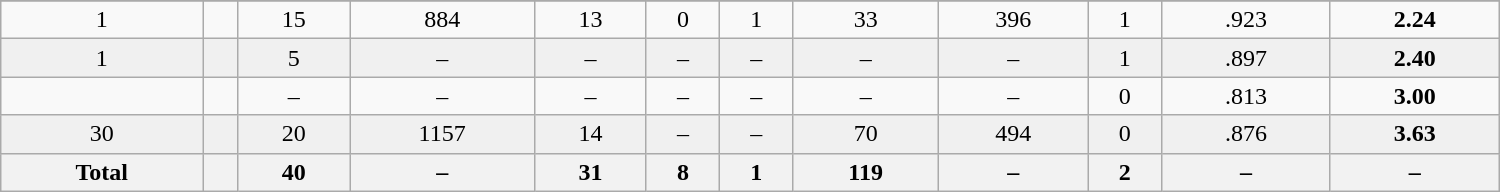<table class="wikitable sortable" width ="1000">
<tr align="center">
</tr>
<tr align="center" bgcolor=>
<td>1</td>
<td></td>
<td>15</td>
<td>884</td>
<td>13</td>
<td>0</td>
<td>1</td>
<td>33</td>
<td>396</td>
<td>1</td>
<td>.923</td>
<td><strong>2.24</strong></td>
</tr>
<tr align="center" bgcolor="#f0f0f0">
<td>1</td>
<td></td>
<td>5</td>
<td>–</td>
<td>–</td>
<td>–</td>
<td>–</td>
<td>–</td>
<td>–</td>
<td>1</td>
<td>.897</td>
<td><strong>2.40</strong></td>
</tr>
<tr align="center" bgcolor=>
<td></td>
<td></td>
<td>–</td>
<td>–</td>
<td>–</td>
<td>–</td>
<td>–</td>
<td>–</td>
<td>–</td>
<td>0</td>
<td>.813</td>
<td><strong>3.00</strong></td>
</tr>
<tr align="center" bgcolor="#f0f0f0">
<td>30</td>
<td></td>
<td>20</td>
<td>1157</td>
<td>14</td>
<td>–</td>
<td>–</td>
<td>70</td>
<td>494</td>
<td>0</td>
<td>.876</td>
<td><strong>3.63</strong></td>
</tr>
<tr>
<th>Total</th>
<th></th>
<th>40</th>
<th>–</th>
<th>31</th>
<th>8</th>
<th>1</th>
<th>119</th>
<th>–</th>
<th>2</th>
<th>–</th>
<th>–</th>
</tr>
</table>
